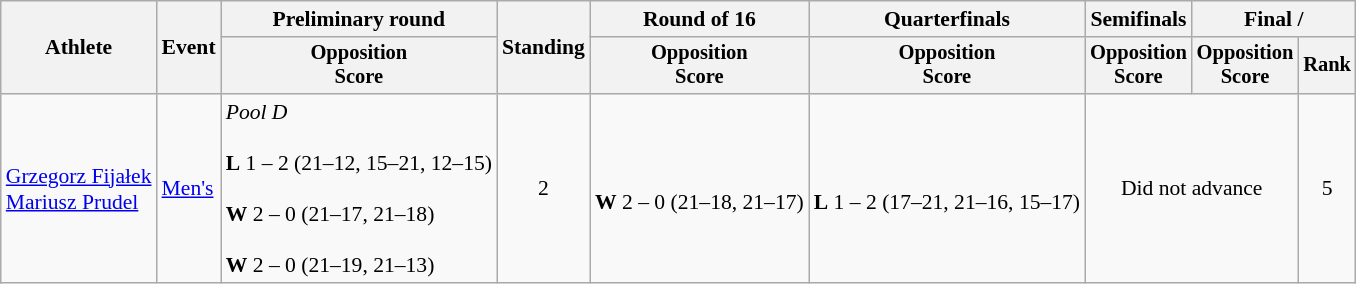<table class=wikitable style="font-size:90%">
<tr>
<th rowspan="2">Athlete</th>
<th rowspan="2">Event</th>
<th>Preliminary round</th>
<th rowspan="2">Standing</th>
<th>Round of 16</th>
<th>Quarterfinals</th>
<th>Semifinals</th>
<th colspan=2>Final / </th>
</tr>
<tr style="font-size:95%">
<th>Opposition<br>Score</th>
<th>Opposition<br>Score</th>
<th>Opposition<br>Score</th>
<th>Opposition<br>Score</th>
<th>Opposition<br>Score</th>
<th>Rank</th>
</tr>
<tr align=center>
<td align=left><a href='#'>Grzegorz Fijałek</a><br><a href='#'>Mariusz Prudel</a></td>
<td align=left><a href='#'>Men's</a></td>
<td align=left><em>Pool D</em><br><br><strong>L</strong> 1 – 2 (21–12, 15–21, 12–15)<br><br><strong>W</strong> 2 – 0 (21–17, 21–18)<br><br><strong>W</strong> 2 – 0 (21–19, 21–13)</td>
<td>2</td>
<td><br><strong>W</strong> 2 – 0 (21–18, 21–17)</td>
<td><br><strong>L</strong> 1 – 2 (17–21, 21–16, 15–17)</td>
<td colspan=2>Did not advance</td>
<td>5</td>
</tr>
</table>
